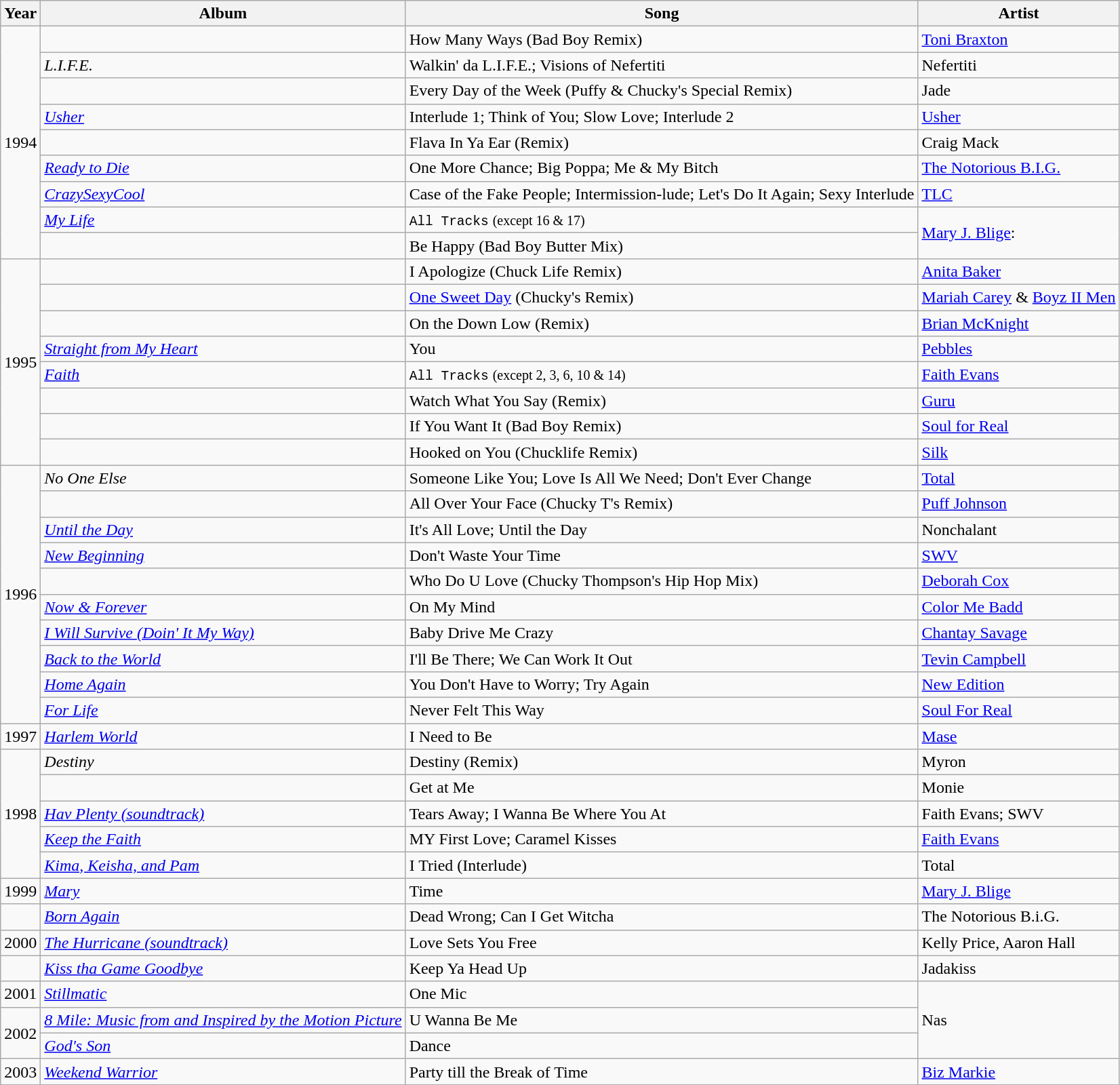<table class="wikitable">
<tr>
<th>Year</th>
<th>Album</th>
<th>Song</th>
<th>Artist</th>
</tr>
<tr>
<td rowspan="9">1994</td>
<td></td>
<td>How Many Ways (Bad Boy Remix)</td>
<td><a href='#'>Toni Braxton</a></td>
</tr>
<tr>
<td><em>L.I.F.E.</em></td>
<td>Walkin' da L.I.F.E.; Visions of Nefertiti</td>
<td>Nefertiti</td>
</tr>
<tr>
<td></td>
<td>Every Day of the Week (Puffy & Chucky's Special Remix)</td>
<td>Jade</td>
</tr>
<tr>
<td><em><a href='#'>Usher</a></em></td>
<td>Interlude 1; Think of You; Slow Love; Interlude 2</td>
<td><a href='#'>Usher</a></td>
</tr>
<tr>
<td></td>
<td>Flava In Ya Ear (Remix)</td>
<td>Craig Mack</td>
</tr>
<tr>
<td><em><a href='#'>Ready to Die</a></em></td>
<td>One More Chance; Big Poppa; Me & My Bitch</td>
<td><a href='#'>The Notorious B.I.G.</a></td>
</tr>
<tr>
<td><em><a href='#'>CrazySexyCool</a></em></td>
<td>Case of the Fake People; Intermission-lude; Let's Do It Again; Sexy Interlude</td>
<td><a href='#'>TLC</a></td>
</tr>
<tr>
<td><em><a href='#'>My Life</a></em></td>
<td><code>All Tracks</code> <small>(except 16 & 17)</small></td>
<td rowspan="2"><a href='#'>Mary J. Blige</a>:</td>
</tr>
<tr>
<td></td>
<td>Be Happy (Bad Boy Butter Mix)</td>
</tr>
<tr>
<td rowspan="8">1995</td>
<td></td>
<td>I Apologize (Chuck Life Remix)</td>
<td><a href='#'>Anita Baker</a></td>
</tr>
<tr>
<td></td>
<td><a href='#'>One Sweet Day</a> (Chucky's Remix)</td>
<td><a href='#'>Mariah Carey</a> & <a href='#'>Boyz II Men</a></td>
</tr>
<tr>
<td></td>
<td>On the Down Low (Remix)</td>
<td><a href='#'>Brian McKnight</a></td>
</tr>
<tr>
<td><em><a href='#'>Straight from My Heart</a></em></td>
<td>You</td>
<td><a href='#'>Pebbles</a></td>
</tr>
<tr>
<td><em><a href='#'>Faith</a></em></td>
<td><code>All Tracks</code> <small>(except 2, 3, 6, 10 & 14)</small></td>
<td><a href='#'>Faith Evans</a></td>
</tr>
<tr>
<td></td>
<td>Watch What You Say (Remix)</td>
<td><a href='#'>Guru</a></td>
</tr>
<tr>
<td></td>
<td>If You Want It (Bad Boy Remix)</td>
<td><a href='#'>Soul for Real</a></td>
</tr>
<tr>
<td></td>
<td>Hooked on You (Chucklife Remix)</td>
<td><a href='#'>Silk</a></td>
</tr>
<tr>
<td rowspan="10">1996</td>
<td><em>No One Else</em></td>
<td>Someone Like You; Love Is All We Need; Don't Ever Change</td>
<td><a href='#'>Total</a></td>
</tr>
<tr>
<td></td>
<td>All Over Your Face (Chucky T's Remix)</td>
<td><a href='#'>Puff Johnson</a></td>
</tr>
<tr>
<td><em><a href='#'>Until the Day</a></em></td>
<td>It's All Love; Until the Day</td>
<td>Nonchalant</td>
</tr>
<tr>
<td><a href='#'><em>New Beginning</em></a></td>
<td>Don't Waste Your Time</td>
<td><a href='#'>SWV</a></td>
</tr>
<tr>
<td></td>
<td>Who Do U Love (Chucky Thompson's Hip Hop Mix)</td>
<td><a href='#'>Deborah Cox</a></td>
</tr>
<tr>
<td><a href='#'><em>Now & Forever</em></a></td>
<td>On My Mind</td>
<td><a href='#'>Color Me Badd</a></td>
</tr>
<tr>
<td><em><a href='#'>I Will Survive (Doin' It My Way)</a></em></td>
<td>Baby Drive Me Crazy</td>
<td><a href='#'>Chantay Savage</a></td>
</tr>
<tr>
<td><a href='#'><em>Back to the World</em></a></td>
<td>I'll Be There; We Can Work It Out</td>
<td><a href='#'>Tevin Campbell</a></td>
</tr>
<tr>
<td><a href='#'><em>Home Again</em></a></td>
<td>You Don't Have to Worry; Try Again</td>
<td><a href='#'>New Edition</a></td>
</tr>
<tr>
<td><em><a href='#'>For Life</a></em></td>
<td>Never Felt This Way</td>
<td><a href='#'>Soul For Real</a></td>
</tr>
<tr>
<td>1997</td>
<td><em><a href='#'>Harlem World</a></em></td>
<td>I Need to Be</td>
<td><a href='#'>Mase</a></td>
</tr>
<tr>
<td rowspan="5">1998</td>
<td><em>Destiny</em></td>
<td>Destiny (Remix)</td>
<td>Myron</td>
</tr>
<tr>
<td></td>
<td>Get at Me</td>
<td>Monie</td>
</tr>
<tr>
<td><em><a href='#'>Hav Plenty (soundtrack)</a></em></td>
<td>Tears Away; I Wanna Be Where You At</td>
<td>Faith Evans; SWV</td>
</tr>
<tr>
<td><em><a href='#'>Keep the Faith</a></em></td>
<td>MY First Love; Caramel Kisses</td>
<td><a href='#'>Faith Evans</a></td>
</tr>
<tr>
<td><em><a href='#'>Kima, Keisha, and Pam</a></em></td>
<td>I Tried (Interlude)</td>
<td>Total</td>
</tr>
<tr>
<td>1999</td>
<td><em><a href='#'>Mary</a></em></td>
<td>Time</td>
<td><a href='#'>Mary J. Blige</a></td>
</tr>
<tr>
<td></td>
<td><a href='#'><em>Born Again</em></a></td>
<td>Dead Wrong; Can I Get Witcha</td>
<td>The Notorious B.i.G.</td>
</tr>
<tr>
<td>2000</td>
<td><em><a href='#'>The Hurricane (soundtrack)</a></em></td>
<td>Love Sets You Free</td>
<td>Kelly Price, Aaron Hall</td>
</tr>
<tr>
<td></td>
<td><em><a href='#'>Kiss tha Game Goodbye</a></em></td>
<td>Keep Ya Head Up</td>
<td>Jadakiss</td>
</tr>
<tr>
<td>2001</td>
<td><em><a href='#'>Stillmatic</a></em></td>
<td>One Mic</td>
<td rowspan="3">Nas</td>
</tr>
<tr>
<td rowspan="2">2002</td>
<td><em><a href='#'>8 Mile: Music from and Inspired by the Motion Picture</a></em></td>
<td>U Wanna Be Me</td>
</tr>
<tr>
<td><em><a href='#'>God's Son</a></em></td>
<td>Dance</td>
</tr>
<tr>
<td>2003</td>
<td><a href='#'><em>Weekend Warrior</em></a></td>
<td>Party till the Break of Time</td>
<td><a href='#'>Biz Markie</a></td>
</tr>
</table>
